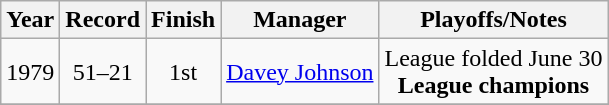<table class="wikitable" style="text-align:center">
<tr>
<th>Year</th>
<th>Record</th>
<th>Finish</th>
<th>Manager</th>
<th>Playoffs/Notes</th>
</tr>
<tr>
<td>1979</td>
<td>51–21</td>
<td>1st</td>
<td><a href='#'>Davey Johnson</a></td>
<td>League folded June 30<br><strong>League champions</strong></td>
</tr>
<tr>
</tr>
</table>
